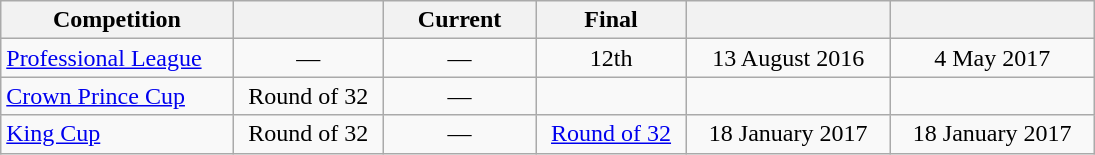<table class="wikitable" style="text-align:center; width:730px;">
<tr>
<th style="text-align:center; width:150px;">Competition</th>
<th style="text-align:center; width:100px;"></th>
<th style="text-align:center; width:100px;">Current<br></th>
<th style="text-align:center; width:100px;">Final<br></th>
<th style="text-align:center; width:140px;"></th>
<th style="text-align:center; width:140px;"></th>
</tr>
<tr>
<td style="text-align:left;"><a href='#'>Professional League</a></td>
<td>—</td>
<td>—</td>
<td>12th</td>
<td>13 August 2016</td>
<td>4 May 2017</td>
</tr>
<tr>
<td style="text-align:left;"><a href='#'>Crown Prince Cup</a></td>
<td>Round of 32</td>
<td>—</td>
<td></td>
<td></td>
<td></td>
</tr>
<tr>
<td style="text-align:left;"><a href='#'>King Cup</a></td>
<td>Round of 32</td>
<td>—</td>
<td><a href='#'>Round of 32</a></td>
<td>18 January 2017</td>
<td>18 January 2017</td>
</tr>
</table>
